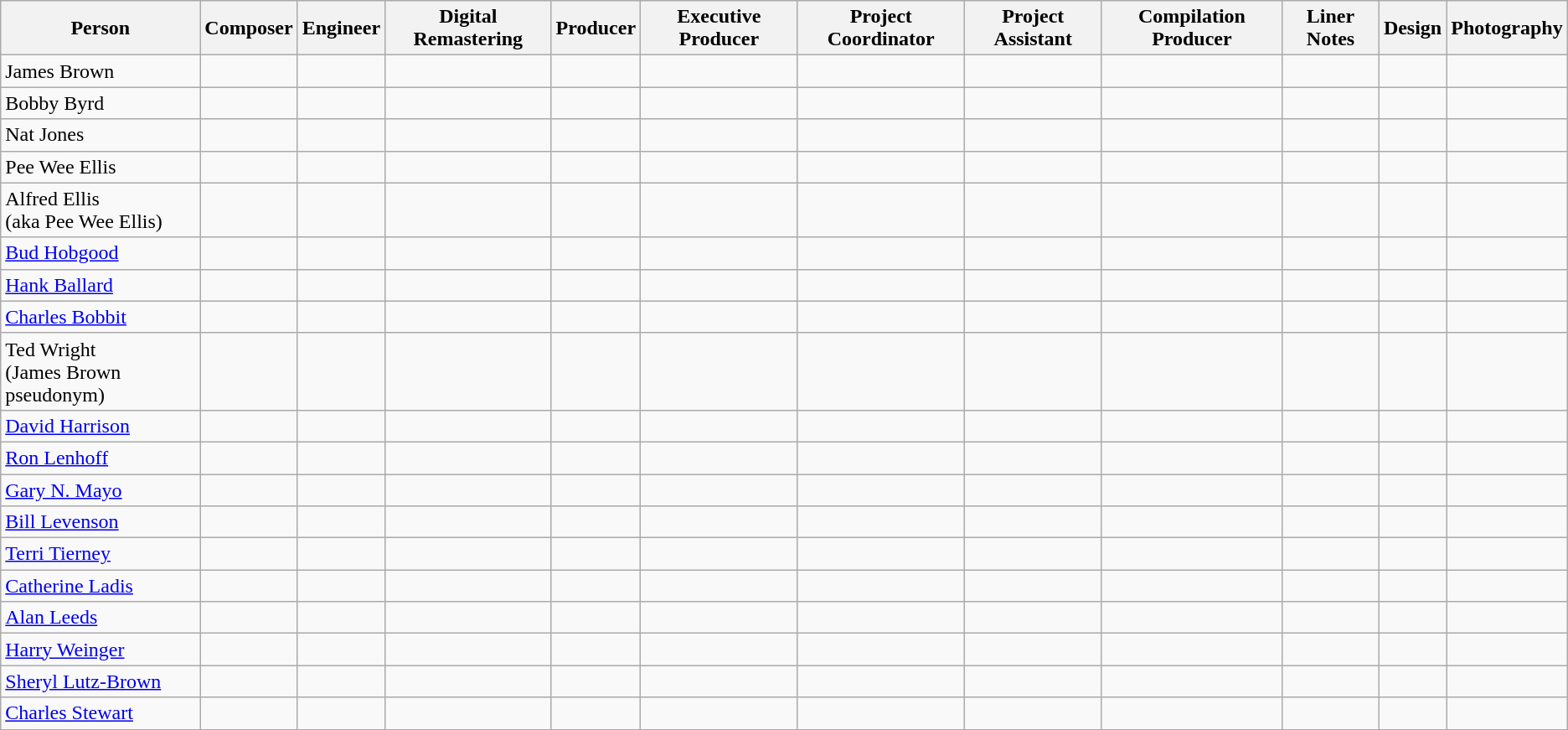<table class="wikitable sortable">
<tr>
<th>Person</th>
<th>Composer</th>
<th>Engineer</th>
<th>Digital Remastering</th>
<th>Producer</th>
<th>Executive Producer</th>
<th>Project Coordinator</th>
<th>Project Assistant</th>
<th>Compilation Producer</th>
<th>Liner Notes</th>
<th>Design</th>
<th>Photography</th>
</tr>
<tr>
<td>James Brown</td>
<td></td>
<td></td>
<td></td>
<td></td>
<td></td>
<td></td>
<td></td>
<td></td>
<td></td>
<td></td>
<td></td>
</tr>
<tr>
<td>Bobby Byrd</td>
<td></td>
<td></td>
<td></td>
<td></td>
<td></td>
<td></td>
<td></td>
<td></td>
<td></td>
<td></td>
<td></td>
</tr>
<tr>
<td>Nat Jones</td>
<td></td>
<td></td>
<td></td>
<td></td>
<td></td>
<td></td>
<td></td>
<td></td>
<td></td>
<td></td>
<td></td>
</tr>
<tr>
<td>Pee Wee Ellis</td>
<td></td>
<td></td>
<td></td>
<td></td>
<td></td>
<td></td>
<td></td>
<td></td>
<td></td>
<td></td>
<td></td>
</tr>
<tr>
<td>Alfred Ellis<br>(aka Pee Wee Ellis)</td>
<td></td>
<td></td>
<td></td>
<td></td>
<td></td>
<td></td>
<td></td>
<td></td>
<td></td>
<td></td>
<td></td>
</tr>
<tr>
<td><a href='#'>Bud Hobgood</a></td>
<td></td>
<td></td>
<td></td>
<td></td>
<td></td>
<td></td>
<td></td>
<td></td>
<td></td>
<td></td>
<td></td>
</tr>
<tr>
<td><a href='#'>Hank Ballard</a></td>
<td></td>
<td></td>
<td></td>
<td></td>
<td></td>
<td></td>
<td></td>
<td></td>
<td></td>
<td></td>
<td></td>
</tr>
<tr>
<td><a href='#'>Charles Bobbit</a></td>
<td></td>
<td></td>
<td></td>
<td></td>
<td></td>
<td></td>
<td></td>
<td></td>
<td></td>
<td></td>
<td></td>
</tr>
<tr>
<td>Ted Wright<br>(James Brown pseudonym) </td>
<td></td>
<td></td>
<td></td>
<td></td>
<td></td>
<td></td>
<td></td>
<td></td>
<td></td>
<td></td>
<td></td>
</tr>
<tr>
<td><a href='#'>David Harrison</a> </td>
<td></td>
<td></td>
<td></td>
<td></td>
<td></td>
<td></td>
<td></td>
<td></td>
<td></td>
<td></td>
<td></td>
</tr>
<tr>
<td><a href='#'>Ron Lenhoff</a></td>
<td></td>
<td></td>
<td></td>
<td></td>
<td></td>
<td></td>
<td></td>
<td></td>
<td></td>
<td></td>
<td></td>
</tr>
<tr>
<td><a href='#'>Gary N. Mayo</a></td>
<td></td>
<td></td>
<td></td>
<td></td>
<td></td>
<td></td>
<td></td>
<td></td>
<td></td>
<td></td>
<td></td>
</tr>
<tr>
<td><a href='#'>Bill Levenson</a></td>
<td></td>
<td></td>
<td></td>
<td></td>
<td></td>
<td></td>
<td></td>
<td></td>
<td></td>
<td></td>
<td></td>
</tr>
<tr>
<td><a href='#'>Terri Tierney</a></td>
<td></td>
<td></td>
<td></td>
<td></td>
<td></td>
<td></td>
<td></td>
<td></td>
<td></td>
<td></td>
<td></td>
</tr>
<tr>
<td><a href='#'>Catherine Ladis</a></td>
<td></td>
<td></td>
<td></td>
<td></td>
<td></td>
<td></td>
<td></td>
<td></td>
<td></td>
<td></td>
<td></td>
</tr>
<tr>
<td><a href='#'>Alan Leeds</a></td>
<td></td>
<td></td>
<td></td>
<td></td>
<td></td>
<td></td>
<td></td>
<td></td>
<td></td>
<td></td>
<td></td>
</tr>
<tr>
<td><a href='#'>Harry Weinger</a></td>
<td></td>
<td></td>
<td></td>
<td></td>
<td></td>
<td></td>
<td></td>
<td></td>
<td></td>
<td></td>
<td></td>
</tr>
<tr>
<td><a href='#'>Sheryl Lutz-Brown</a></td>
<td></td>
<td></td>
<td></td>
<td></td>
<td></td>
<td></td>
<td></td>
<td></td>
<td></td>
<td></td>
<td></td>
</tr>
<tr>
<td><a href='#'>Charles Stewart</a></td>
<td></td>
<td></td>
<td></td>
<td></td>
<td></td>
<td></td>
<td></td>
<td></td>
<td></td>
<td></td>
<td></td>
</tr>
</table>
